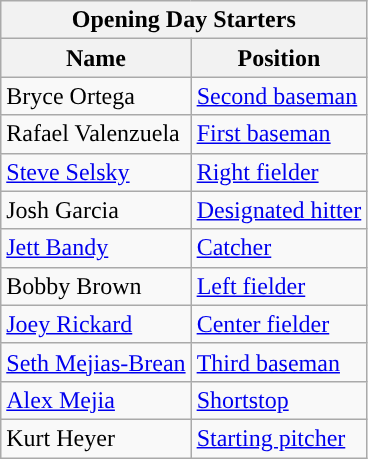<table class="wikitable" style="text-align:left">
<tr>
<th colspan="2">Opening Day Starters</th>
</tr>
<tr>
<th>Name</th>
<th>Position</th>
</tr>
<tr>
<td>Bryce Ortega</td>
<td><a href='#'>Second baseman</a></td>
</tr>
<tr>
<td>Rafael Valenzuela</td>
<td><a href='#'>First baseman</a></td>
</tr>
<tr>
<td><a href='#'>Steve Selsky</a></td>
<td><a href='#'>Right fielder</a></td>
</tr>
<tr>
<td>Josh Garcia</td>
<td><a href='#'>Designated hitter</a></td>
</tr>
<tr>
<td><a href='#'>Jett Bandy</a></td>
<td><a href='#'>Catcher</a></td>
</tr>
<tr>
<td>Bobby Brown</td>
<td><a href='#'>Left fielder</a></td>
</tr>
<tr>
<td><a href='#'>Joey Rickard</a></td>
<td><a href='#'>Center fielder</a></td>
</tr>
<tr>
<td><a href='#'>Seth Mejias-Brean</a></td>
<td><a href='#'>Third baseman</a></td>
</tr>
<tr>
<td><a href='#'>Alex Mejia</a></td>
<td><a href='#'>Shortstop</a></td>
</tr>
<tr>
<td>Kurt Heyer</td>
<td><a href='#'>Starting pitcher</a></td>
</tr>
</table>
